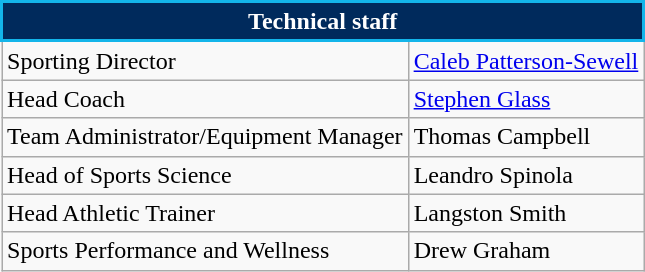<table class="wikitable">
<tr>
<th colspan="2" style="background:#002A5C; color:#ffffff; border:2px solid #13B5EA;" scope="col">Technical staff</th>
</tr>
<tr>
<td>Sporting Director</td>
<td><a href='#'>Caleb Patterson-Sewell</a></td>
</tr>
<tr>
<td>Head Coach</td>
<td><a href='#'>Stephen Glass</a></td>
</tr>
<tr>
<td>Team Administrator/Equipment Manager</td>
<td>Thomas Campbell</td>
</tr>
<tr>
<td>Head of Sports Science</td>
<td>Leandro Spinola</td>
</tr>
<tr>
<td>Head Athletic Trainer</td>
<td>Langston Smith</td>
</tr>
<tr>
<td>Sports Performance and Wellness</td>
<td>Drew Graham</td>
</tr>
</table>
